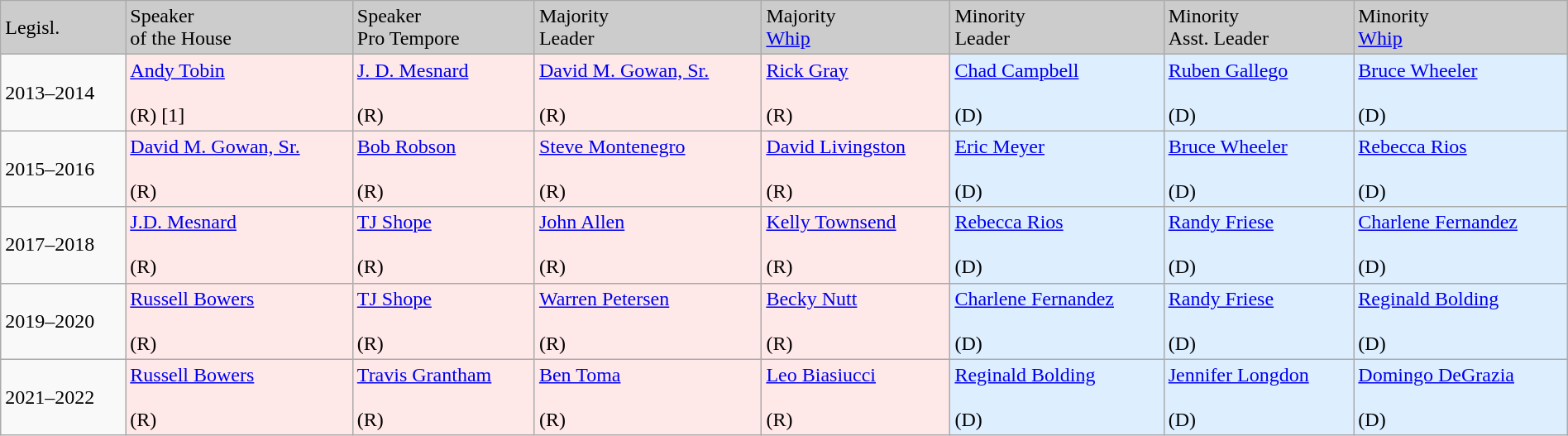<table class=wikitable width="100%" border="1">
<tr style="background-color:#cccccc;">
<td>Legisl.</td>
<td>Speaker <br>of the House</td>
<td>Speaker <br>Pro Tempore</td>
<td>Majority <br>Leader</td>
<td>Majority <br><a href='#'>Whip</a></td>
<td>Minority <br>Leader</td>
<td>Minority <br>Asst. Leader</td>
<td>Minority <br><a href='#'>Whip</a></td>
</tr>
<tr>
<td>2013–2014</td>
<td style="background:#FFE8E8"><a href='#'>Andy Tobin</a><br><br>(R) [1]</td>
<td style="background:#FFE8E8"><a href='#'>J. D. Mesnard</a><br><br>(R) </td>
<td style="background:#FFE8E8"><a href='#'>David M. Gowan, Sr.</a><br><br>(R) </td>
<td style="background:#FFE8E8"><a href='#'>Rick Gray</a><br><br>(R)</td>
<td style="background:#DDEEFF"><a href='#'>Chad Campbell</a><br><br>(D)</td>
<td style="background:#DDEEFF"><a href='#'>Ruben Gallego</a><br><br>(D)  </td>
<td style="background:#DDEEFF"><a href='#'>Bruce Wheeler</a><br><br>(D)</td>
</tr>
<tr>
<td>2015–2016</td>
<td style="background:#FFE8E8"><a href='#'>David M. Gowan, Sr.</a><br><br>(R) </td>
<td style="background:#FFE8E8"><a href='#'>Bob Robson</a><br><br>(R) </td>
<td style="background:#FFE8E8"><a href='#'>Steve Montenegro</a><br><br>(R) </td>
<td style="background:#FFE8E8"><a href='#'>David Livingston</a><br><br>(R)   </td>
<td style="background:#DDEEFF"><a href='#'>Eric Meyer</a><br><br>(D)  </td>
<td style="background:#DDEEFF"><a href='#'>Bruce Wheeler</a><br><br>(D) </td>
<td style="background:#DDEEFF"><a href='#'>Rebecca Rios</a><br><br>(D) </td>
</tr>
<tr>
<td>2017–2018</td>
<td style="background:#FFE8E8"><a href='#'>J.D. Mesnard</a><br><br>(R) </td>
<td style="background:#FFE8E8"><a href='#'>TJ Shope</a><br><br>(R) </td>
<td style="background:#FFE8E8"><a href='#'>John Allen</a><br><br>(R) </td>
<td style="background:#FFE8E8"><a href='#'>Kelly Townsend</a> <br><br>(R) </td>
<td style="background:#DDEEFF"><a href='#'>Rebecca Rios</a> <br><br>(D) </td>
<td style="background:#DDEEFF"><a href='#'>Randy Friese</a> <br><br>(D) </td>
<td style="background:#DDEEFF"><a href='#'>Charlene Fernandez</a> <br><br>(D)  </td>
</tr>
<tr>
<td>2019–2020</td>
<td style="background:#FFE8E8"><a href='#'>Russell Bowers</a><br><br>(R) </td>
<td style="background:#FFE8E8"><a href='#'>TJ Shope</a><br><br>(R) </td>
<td style="background:#FFE8E8"><a href='#'>Warren Petersen</a><br><br>(R) </td>
<td style="background:#FFE8E8"><a href='#'>Becky Nutt</a> <br><br>(R) </td>
<td style="background:#DDEEFF"><a href='#'>Charlene Fernandez</a> <br><br>(D) </td>
<td style="background:#DDEEFF"><a href='#'>Randy Friese</a> <br><br>(D) </td>
<td style="background:#DDEEFF"><a href='#'>Reginald Bolding</a> <br><br>(D) </td>
</tr>
<tr>
<td>2021–2022</td>
<td style="background:#FFE8E8"><a href='#'>Russell Bowers</a><br><br>(R) </td>
<td style="background:#FFE8E8"><a href='#'>Travis Grantham</a><br><br>(R) </td>
<td style="background:#FFE8E8"><a href='#'>Ben Toma</a><br><br>(R) </td>
<td style="background:#FFE8E8"><a href='#'>Leo Biasiucci</a> <br><br>(R) </td>
<td style="background:#DDEEFF"><a href='#'>Reginald Bolding</a> <br><br>(D) </td>
<td style="background:#DDEEFF"><a href='#'>Jennifer Longdon</a> <br><br>(D) </td>
<td style="background:#DDEEFF"><a href='#'>Domingo DeGrazia</a> <br><br>(D) </td>
</tr>
</table>
